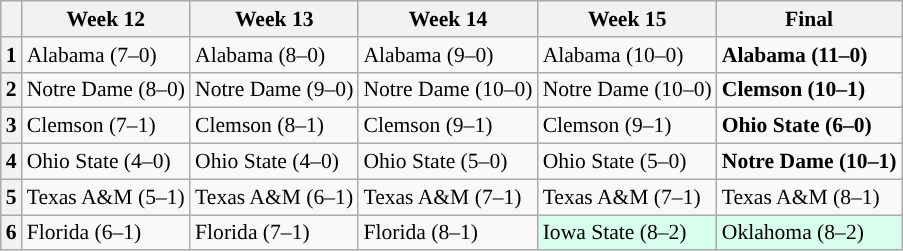<table class="wikitable" style="font-size:90%">
<tr>
<th></th>
<th>Week 12</th>
<th>Week 13</th>
<th>Week 14</th>
<th>Week 15</th>
<th>Final</th>
</tr>
<tr>
<th>1</th>
<td>Alabama (7–0)</td>
<td>Alabama (8–0)</td>
<td>Alabama (9–0)</td>
<td>Alabama (10–0)</td>
<td style="background:#"><strong>Alabama (11–0)</strong></td>
</tr>
<tr>
<th>2</th>
<td>Notre Dame (8–0)</td>
<td>Notre Dame (9–0)</td>
<td>Notre Dame (10–0)</td>
<td>Notre Dame (10–0)</td>
<td style="background:#"><strong>Clemson (10–1)</strong></td>
</tr>
<tr>
<th>3</th>
<td>Clemson (7–1)</td>
<td>Clemson (8–1)</td>
<td>Clemson (9–1)</td>
<td>Clemson (9–1)</td>
<td style="background:#"><strong>Ohio State (6–0)</strong></td>
</tr>
<tr>
<th>4</th>
<td>Ohio State (4–0)</td>
<td>Ohio State (4–0)</td>
<td>Ohio State (5–0)</td>
<td>Ohio State (5–0)</td>
<td style="background:#"><strong>Notre Dame (10–1)</strong></td>
</tr>
<tr>
<th>5</th>
<td>Texas A&M (5–1)</td>
<td>Texas A&M (6–1)</td>
<td>Texas A&M (7–1)</td>
<td>Texas A&M (7–1)</td>
<td>Texas A&M (8–1)</td>
</tr>
<tr>
<th>6</th>
<td>Florida (6–1)</td>
<td>Florida (7–1)</td>
<td>Florida (8–1)</td>
<td style="background:#d8ffeb">Iowa State (8–2)</td>
<td style="background:#d8ffeb">Oklahoma (8–2)</td>
</tr>
</table>
